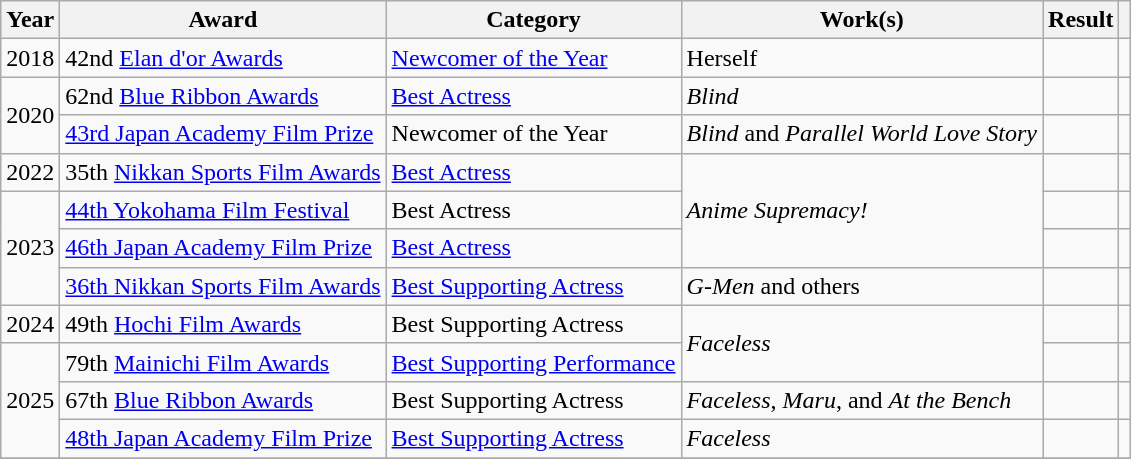<table class="wikitable sortable">
<tr>
<th>Year</th>
<th>Award</th>
<th>Category</th>
<th>Work(s)</th>
<th>Result</th>
<th class="unsortable"></th>
</tr>
<tr>
<td>2018</td>
<td>42nd <a href='#'>Elan d'or Awards</a></td>
<td><a href='#'>Newcomer of the Year</a></td>
<td>Herself</td>
<td></td>
<td></td>
</tr>
<tr>
<td rowspan=2>2020</td>
<td>62nd <a href='#'>Blue Ribbon Awards</a></td>
<td><a href='#'>Best Actress</a></td>
<td><em>Blind</em></td>
<td></td>
<td></td>
</tr>
<tr>
<td><a href='#'>43rd Japan Academy Film Prize</a></td>
<td>Newcomer of the Year</td>
<td><em>Blind</em> and <em>Parallel World Love Story</em></td>
<td></td>
<td></td>
</tr>
<tr>
<td>2022</td>
<td>35th <a href='#'>Nikkan Sports Film Awards</a></td>
<td><a href='#'>Best Actress</a></td>
<td rowspan=3><em>Anime Supremacy!</em></td>
<td></td>
<td></td>
</tr>
<tr>
<td rowspan=3>2023</td>
<td><a href='#'>44th Yokohama Film Festival</a></td>
<td>Best Actress</td>
<td></td>
<td></td>
</tr>
<tr>
<td><a href='#'>46th Japan Academy Film Prize</a></td>
<td><a href='#'>Best Actress</a></td>
<td></td>
<td></td>
</tr>
<tr>
<td><a href='#'>36th Nikkan Sports Film Awards</a></td>
<td><a href='#'>Best Supporting Actress</a></td>
<td><em>G-Men</em> and others</td>
<td></td>
<td></td>
</tr>
<tr>
<td>2024</td>
<td>49th <a href='#'>Hochi Film Awards</a></td>
<td>Best Supporting Actress</td>
<td rowspan=2><em>Faceless</em></td>
<td></td>
<td></td>
</tr>
<tr>
<td rowspan=3>2025</td>
<td>79th <a href='#'>Mainichi Film Awards</a></td>
<td><a href='#'>Best Supporting Performance</a></td>
<td></td>
<td></td>
</tr>
<tr>
<td>67th <a href='#'>Blue Ribbon Awards</a></td>
<td>Best Supporting Actress</td>
<td><em>Faceless</em>, <em>Maru</em>, and <em>At the Bench</em></td>
<td></td>
<td></td>
</tr>
<tr>
<td><a href='#'>48th Japan Academy Film Prize</a></td>
<td><a href='#'>Best Supporting Actress</a></td>
<td><em>Faceless</em></td>
<td></td>
<td></td>
</tr>
<tr>
</tr>
</table>
